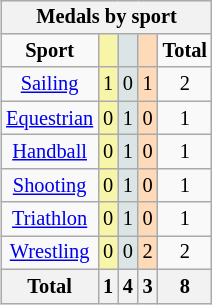<table class="wikitable" style="font-size:85%; float:right">
<tr bgcolor=#efefef>
<th colspan=7>Medals by sport</th>
</tr>
<tr align=center>
<td><strong>Sport</strong></td>
<td bgcolor=#f7f6a8></td>
<td bgcolor=#dce5e5></td>
<td bgcolor=#ffdab9></td>
<td><strong>Total</strong></td>
</tr>
<tr align=center>
<td><a href='#'>Sailing</a></td>
<td bgcolor=#f7f6a8>1</td>
<td bgcolor=#dce5e5>0</td>
<td bgcolor=#ffdab9>1</td>
<td>2</td>
</tr>
<tr align=center>
<td><a href='#'>Equestrian</a></td>
<td bgcolor=#f7f6a8>0</td>
<td bgcolor=#dce5e5>1</td>
<td bgcolor=#ffdab9>0</td>
<td>1</td>
</tr>
<tr align=center>
<td><a href='#'>Handball</a></td>
<td bgcolor=#f7f6a8>0</td>
<td bgcolor=#dce5e5>1</td>
<td bgcolor=#ffdab9>0</td>
<td>1</td>
</tr>
<tr align=center>
<td><a href='#'>Shooting</a></td>
<td bgcolor=#f7f6a8>0</td>
<td bgcolor=#dce5e5>1</td>
<td bgcolor=#ffdab9>0</td>
<td>1</td>
</tr>
<tr align=center>
<td><a href='#'>Triathlon</a></td>
<td bgcolor=#f7f6a8>0</td>
<td bgcolor=#dce5e5>1</td>
<td bgcolor=#ffdab9>0</td>
<td>1</td>
</tr>
<tr align=center>
<td><a href='#'>Wrestling</a></td>
<td bgcolor=#f7f6a8>0</td>
<td bgcolor=#dce5e5>0</td>
<td bgcolor=#ffdab9>2</td>
<td>2</td>
</tr>
<tr align=center>
<th>Total</th>
<th bgcolor=gold>1</th>
<th bgcolor=silver>4</th>
<th bgcolor=#c96>3</th>
<th>8</th>
</tr>
</table>
